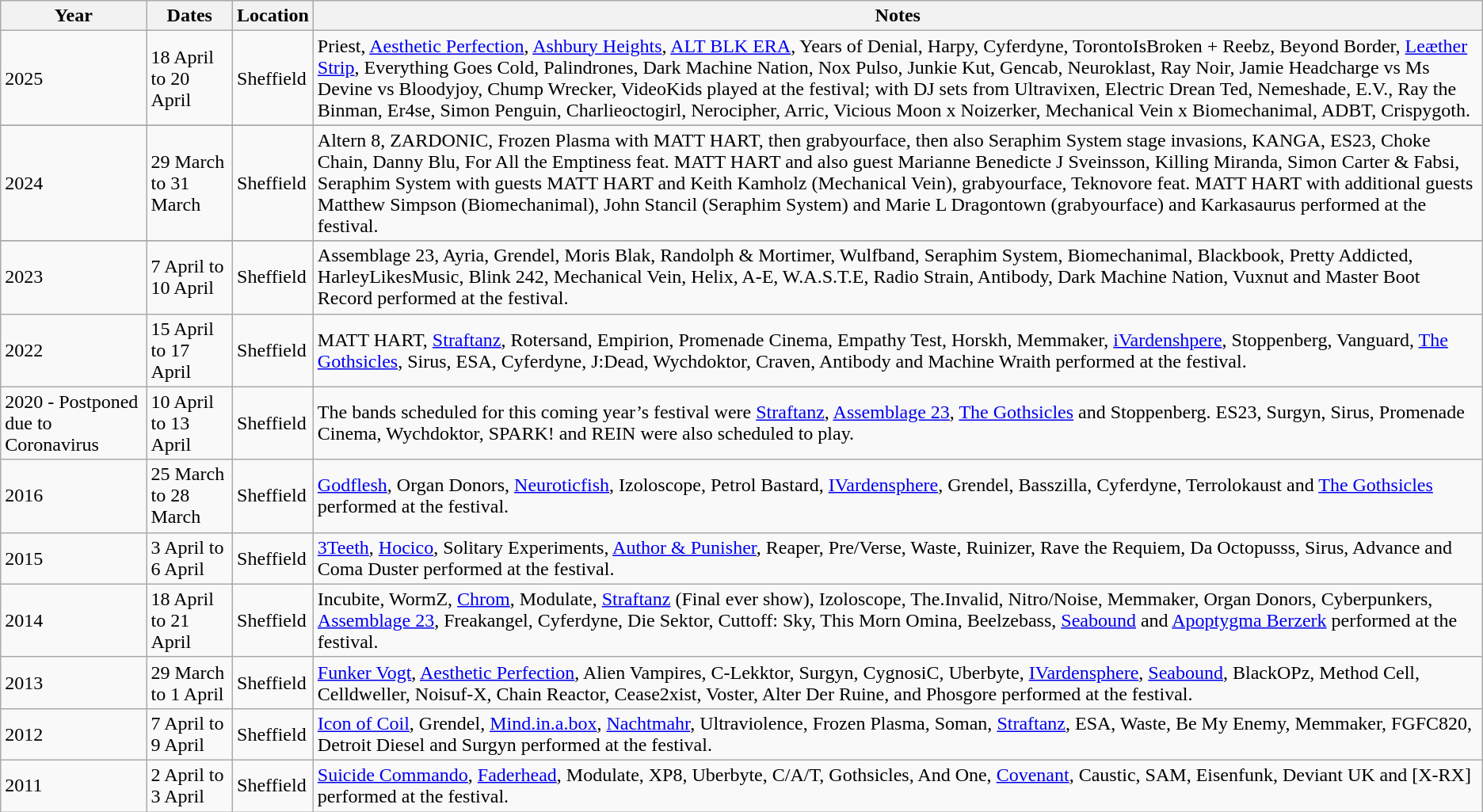<table class="wikitable">
<tr>
<th>Year</th>
<th>Dates</th>
<th>Location</th>
<th>Notes</th>
</tr>
<tr>
<td>2025</td>
<td>18 April to 20 April</td>
<td>Sheffield</td>
<td>Priest, <a href='#'>Aesthetic Perfection</a>, <a href='#'>Ashbury Heights</a>, <a href='#'>ALT BLK ERA</a>, Years of Denial, Harpy, Cyferdyne, TorontoIsBroken + Reebz, Beyond Border, <a href='#'>Leæther Strip</a>, Everything Goes Cold, Palindrones, Dark Machine Nation, Nox Pulso, Junkie Kut, Gencab, Neuroklast, Ray Noir, Jamie Headcharge vs Ms Devine vs Bloodyjoy, Chump Wrecker, VideoKids played at the festival; with DJ sets from Ultravixen, Electric Drean Ted, Nemeshade, E.V., Ray the Binman, Er4se, Simon Penguin, Charlieoctogirl, Nerocipher, Arric, Vicious Moon x Noizerker, Mechanical Vein x Biomechanimal, ADBT, Crispygoth.</td>
</tr>
<tr>
</tr>
<tr>
<td>2024</td>
<td>29 March to 31 March</td>
<td>Sheffield</td>
<td>Altern 8, ZARDONIC, Frozen Plasma with MATT HART, then grabyourface, then also Seraphim System stage invasions, KANGA, ES23, Choke Chain, Danny Blu, For All the Emptiness feat. MATT HART and also guest Marianne Benedicte J Sveinsson, Killing Miranda, Simon Carter & Fabsi, Seraphim System with guests MATT HART and Keith Kamholz (Mechanical Vein), grabyourface, Teknovore feat. MATT HART with additional guests Matthew Simpson (Biomechanimal), John Stancil (Seraphim System) and Marie L Dragontown (grabyourface) and Karkasaurus performed at the festival.</td>
</tr>
<tr>
</tr>
<tr>
<td>2023</td>
<td>7 April to 10 April</td>
<td>Sheffield</td>
<td>Assemblage 23, Ayria, Grendel, Moris Blak, Randolph & Mortimer, Wulfband, Seraphim System, Biomechanimal, Blackbook, Pretty Addicted, HarleyLikesMusic, Blink 242, Mechanical Vein, Helix, A-E, W.A.S.T.E, Radio Strain, Antibody, Dark Machine Nation, Vuxnut and Master Boot Record performed at the festival.</td>
</tr>
<tr>
<td>2022</td>
<td>15 April to 17 April</td>
<td>Sheffield</td>
<td>MATT HART, <a href='#'>Straftanz</a>, Rotersand, Empirion, Promenade Cinema, Empathy Test, Horskh, Memmaker, <a href='#'>iVardenshpere</a>, Stoppenberg, Vanguard, <a href='#'>The Gothsicles</a>, Sirus, ESA, Cyferdyne, J:Dead, Wychdoktor, Craven, Antibody and Machine Wraith performed at the festival.</td>
</tr>
<tr>
<td>2020 - Postponed due to Coronavirus</td>
<td>10 April to 13 April</td>
<td>Sheffield</td>
<td>The bands scheduled for this coming year’s festival were <a href='#'>Straftanz</a>, <a href='#'>Assemblage 23</a>, <a href='#'>The Gothsicles</a> and Stoppenberg. ES23, Surgyn, Sirus, Promenade Cinema, Wychdoktor, SPARK! and REIN were also scheduled to play.</td>
</tr>
<tr>
<td>2016</td>
<td>25 March to 28 March</td>
<td>Sheffield</td>
<td><a href='#'>Godflesh</a>, Organ Donors, <a href='#'>Neuroticfish</a>, Izoloscope, Petrol Bastard, <a href='#'>IVardensphere</a>, Grendel, Basszilla, Cyferdyne, Terrolokaust and <a href='#'>The Gothsicles</a> performed at the festival.</td>
</tr>
<tr>
<td>2015</td>
<td>3 April to 6 April</td>
<td>Sheffield</td>
<td><a href='#'>3Teeth</a>, <a href='#'>Hocico</a>, Solitary Experiments, <a href='#'>Author & Punisher</a>, Reaper, Pre/Verse, Waste, Ruinizer, Rave the Requiem, Da Octopusss, Sirus, Advance and Coma Duster performed at the festival.</td>
</tr>
<tr>
<td>2014</td>
<td>18 April to 21 April</td>
<td>Sheffield</td>
<td>Incubite, WormZ, <a href='#'>Chrom</a>, Modulate, <a href='#'>Straftanz</a> (Final ever show), Izoloscope, The.Invalid, Nitro/Noise, Memmaker, Organ Donors, Cyberpunkers, <a href='#'>Assemblage 23</a>, Freakangel, Cyferdyne, Die Sektor, Cuttoff: Sky, This Morn Omina, Beelzebass, <a href='#'>Seabound</a> and <a href='#'>Apoptygma Berzerk</a> performed at the festival.</td>
</tr>
<tr>
<td>2013</td>
<td>29 March to 1 April</td>
<td>Sheffield</td>
<td><a href='#'>Funker Vogt</a>, <a href='#'>Aesthetic Perfection</a>, Alien Vampires, C-Lekktor, Surgyn, CygnosiC, Uberbyte, <a href='#'>IVardensphere</a>, <a href='#'>Seabound</a>, BlackOPz, Method Cell, Celldweller, Noisuf-X, Chain Reactor, Cease2xist, Voster, Alter Der Ruine, and Phosgore performed at the festival.</td>
</tr>
<tr>
<td>2012</td>
<td>7 April to 9 April</td>
<td>Sheffield</td>
<td><a href='#'>Icon of Coil</a>, Grendel, <a href='#'>Mind.in.a.box</a>, <a href='#'>Nachtmahr</a>, Ultraviolence, Frozen Plasma, Soman, <a href='#'>Straftanz</a>, ESA, Waste, Be My Enemy, Memmaker, FGFC820, Detroit Diesel and Surgyn performed at the festival.</td>
</tr>
<tr>
<td>2011</td>
<td>2 April to 3 April</td>
<td>Sheffield</td>
<td><a href='#'>Suicide Commando</a>, <a href='#'>Faderhead</a>, Modulate, XP8, Uberbyte, C/A/T, Gothsicles, And One, <a href='#'>Covenant</a>, Caustic, SAM, Eisenfunk, Deviant UK and [X-RX] performed at the festival.</td>
</tr>
</table>
